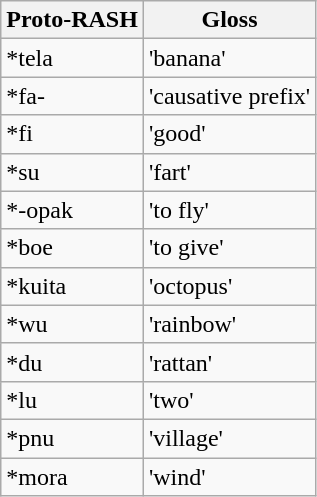<table class="wikitable mw-collapsible">
<tr>
<th>Proto-RASH</th>
<th>Gloss</th>
</tr>
<tr>
<td>*tela</td>
<td>'banana'</td>
</tr>
<tr>
<td>*fa-</td>
<td>'causative prefix'</td>
</tr>
<tr>
<td>*fi</td>
<td>'good'</td>
</tr>
<tr>
<td>*su</td>
<td>'fart'</td>
</tr>
<tr>
<td>*-opak</td>
<td>'to fly'</td>
</tr>
<tr>
<td>*boe</td>
<td>'to give'</td>
</tr>
<tr>
<td>*kuita</td>
<td>'octopus'</td>
</tr>
<tr>
<td>*wu</td>
<td>'rainbow'</td>
</tr>
<tr>
<td>*du</td>
<td>'rattan'</td>
</tr>
<tr>
<td>*lu</td>
<td>'two'</td>
</tr>
<tr>
<td>*pnu</td>
<td>'village'</td>
</tr>
<tr>
<td>*mora</td>
<td>'wind'</td>
</tr>
</table>
